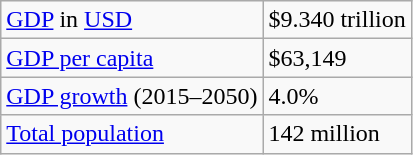<table class="wikitable">
<tr>
<td><a href='#'>GDP</a> in <a href='#'>USD</a></td>
<td>$9.340 trillion</td>
</tr>
<tr>
<td><a href='#'>GDP per capita</a></td>
<td>$63,149</td>
</tr>
<tr>
<td><a href='#'>GDP growth</a> (2015–2050)</td>
<td>4.0%</td>
</tr>
<tr>
<td><a href='#'>Total population</a></td>
<td>142 million</td>
</tr>
</table>
